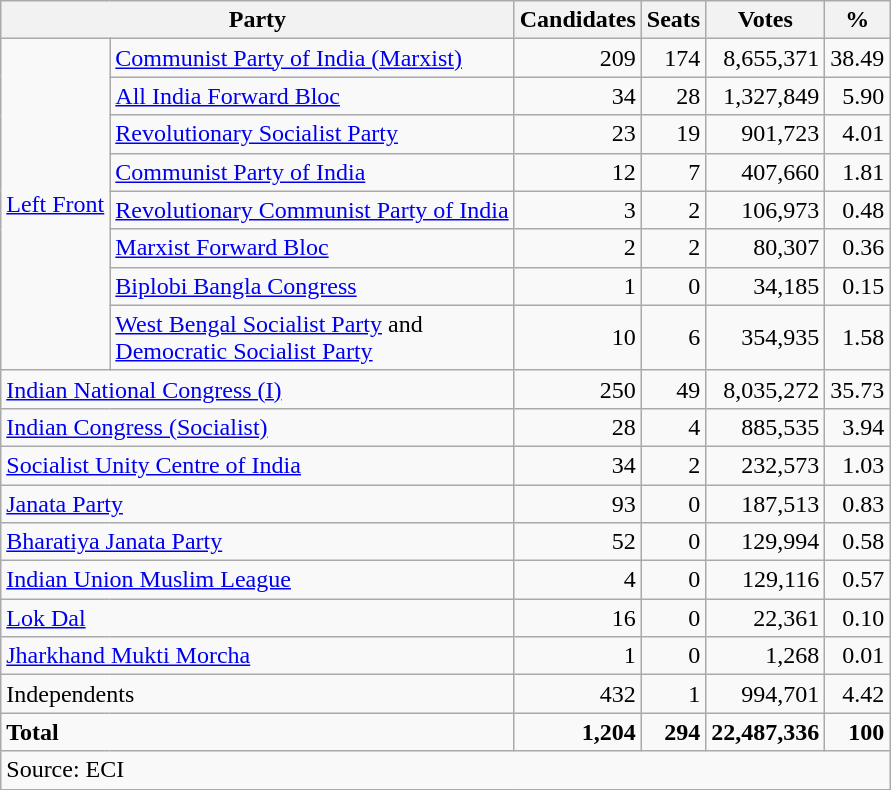<table class=wikitable style=text-align:right>
<tr>
<th colspan=2>Party</th>
<th>Candidates</th>
<th>Seats</th>
<th>Votes</th>
<th>%</th>
</tr>
<tr>
<td rowspan=8 align=left><a href='#'>Left Front</a></td>
<td align=left><a href='#'>Communist Party of India (Marxist)</a></td>
<td>209</td>
<td>174</td>
<td>8,655,371</td>
<td>38.49</td>
</tr>
<tr>
<td align=left><a href='#'>All India Forward Bloc</a></td>
<td>34</td>
<td>28</td>
<td>1,327,849</td>
<td>5.90</td>
</tr>
<tr>
<td align=left><a href='#'>Revolutionary Socialist Party</a></td>
<td>23</td>
<td>19</td>
<td>901,723</td>
<td>4.01</td>
</tr>
<tr>
<td align=left><a href='#'>Communist Party of India</a></td>
<td>12</td>
<td>7</td>
<td>407,660</td>
<td>1.81</td>
</tr>
<tr>
<td align=left><a href='#'>Revolutionary Communist Party of India</a></td>
<td>3</td>
<td>2</td>
<td>106,973</td>
<td>0.48</td>
</tr>
<tr>
<td align=left><a href='#'>Marxist Forward Bloc</a></td>
<td>2</td>
<td>2</td>
<td>80,307</td>
<td>0.36</td>
</tr>
<tr>
<td align=left><a href='#'>Biplobi Bangla Congress</a></td>
<td>1</td>
<td>0</td>
<td>34,185</td>
<td>0.15</td>
</tr>
<tr>
<td align=left><a href='#'>West Bengal Socialist Party</a> and<br><a href='#'>Democratic Socialist Party</a></td>
<td>10</td>
<td>6</td>
<td>354,935</td>
<td>1.58</td>
</tr>
<tr>
<td colspan=2 align=left><a href='#'>Indian National Congress (I)</a></td>
<td>250</td>
<td>49</td>
<td>8,035,272</td>
<td>35.73</td>
</tr>
<tr>
<td colspan=2 align=left><a href='#'>Indian Congress (Socialist)</a></td>
<td>28</td>
<td>4</td>
<td>885,535</td>
<td>3.94</td>
</tr>
<tr>
<td colspan=2 align=left><a href='#'>Socialist Unity Centre of India</a></td>
<td>34</td>
<td>2</td>
<td>232,573</td>
<td>1.03</td>
</tr>
<tr>
<td colspan=2 align=left><a href='#'>Janata Party</a></td>
<td>93</td>
<td>0</td>
<td>187,513</td>
<td>0.83</td>
</tr>
<tr>
<td colspan=2 align=left><a href='#'>Bharatiya Janata Party</a></td>
<td>52</td>
<td>0</td>
<td>129,994</td>
<td>0.58</td>
</tr>
<tr>
<td colspan=2 align=left><a href='#'>Indian Union Muslim League</a></td>
<td>4</td>
<td>0</td>
<td>129,116</td>
<td>0.57</td>
</tr>
<tr>
<td colspan=2 align=left><a href='#'>Lok Dal</a></td>
<td>16</td>
<td>0</td>
<td>22,361</td>
<td>0.10</td>
</tr>
<tr>
<td colspan=2 align=left><a href='#'>Jharkhand Mukti Morcha</a></td>
<td>1</td>
<td>0</td>
<td>1,268</td>
<td>0.01</td>
</tr>
<tr>
<td colspan=2 align=left>Independents</td>
<td>432</td>
<td>1</td>
<td>994,701</td>
<td>4.42</td>
</tr>
<tr>
<td colspan=2 align=left><strong>Total</strong></td>
<td><strong>1,204</strong></td>
<td><strong>294</strong></td>
<td><strong>22,487,336</strong></td>
<td><strong>100</strong></td>
</tr>
<tr>
<td align=left colspan=6>Source: ECI</td>
</tr>
</table>
